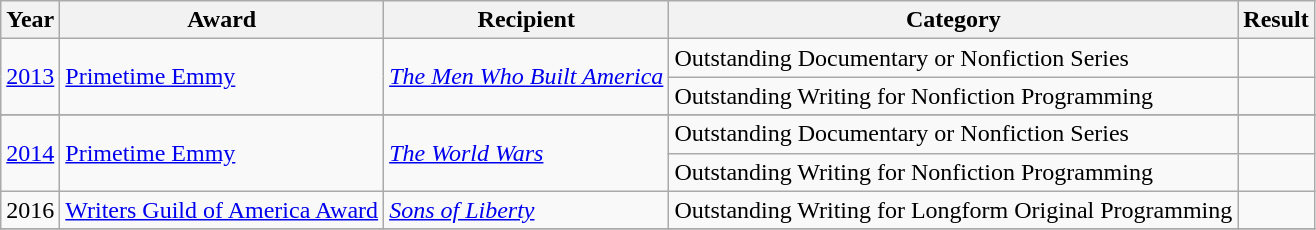<table class="wikitable">
<tr>
<th>Year</th>
<th>Award</th>
<th>Recipient</th>
<th>Category</th>
<th>Result</th>
</tr>
<tr>
<td rowspan="2"><a href='#'>2013</a></td>
<td rowspan="2"><a href='#'>Primetime Emmy</a></td>
<td rowspan="2"><em><a href='#'>The Men Who Built America</a></em></td>
<td>Outstanding Documentary or Nonfiction Series</td>
<td></td>
</tr>
<tr>
<td>Outstanding Writing for Nonfiction Programming</td>
<td></td>
</tr>
<tr>
</tr>
<tr>
<td rowspan="2"><a href='#'>2014</a></td>
<td rowspan="2"><a href='#'>Primetime Emmy</a></td>
<td rowspan="2"><em><a href='#'>The World Wars</a></em></td>
<td>Outstanding Documentary or Nonfiction Series</td>
<td></td>
</tr>
<tr>
<td>Outstanding Writing for Nonfiction Programming</td>
<td></td>
</tr>
<tr>
<td>2016</td>
<td><a href='#'>Writers Guild of America Award</a></td>
<td><em><a href='#'>Sons of Liberty</a></em></td>
<td>Outstanding Writing for Longform Original Programming</td>
<td></td>
</tr>
<tr>
</tr>
</table>
